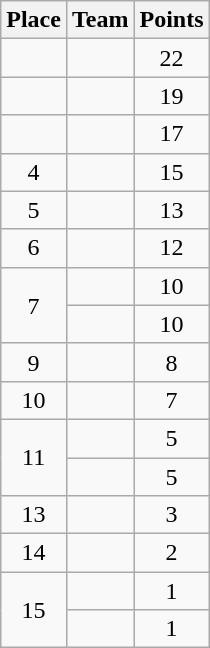<table class="wikitable" style="text-align:center; padding-bottom:0;">
<tr>
<th>Place</th>
<th style="text-align:left;">Team</th>
<th>Points</th>
</tr>
<tr>
<td></td>
<td align=left></td>
<td>22</td>
</tr>
<tr>
<td></td>
<td align=left></td>
<td>19</td>
</tr>
<tr>
<td></td>
<td align=left></td>
<td>17</td>
</tr>
<tr>
<td>4</td>
<td align=left></td>
<td>15</td>
</tr>
<tr>
<td>5</td>
<td align=left></td>
<td>13</td>
</tr>
<tr>
<td>6</td>
<td align=left></td>
<td>12</td>
</tr>
<tr>
<td rowspan=2>7</td>
<td align=left></td>
<td>10</td>
</tr>
<tr>
<td align=left></td>
<td>10</td>
</tr>
<tr>
<td>9</td>
<td align=left></td>
<td>8</td>
</tr>
<tr>
<td>10</td>
<td align=left></td>
<td>7</td>
</tr>
<tr>
<td rowspan=2>11</td>
<td align=left></td>
<td>5</td>
</tr>
<tr>
<td align=left></td>
<td>5</td>
</tr>
<tr>
<td>13</td>
<td align=left></td>
<td>3</td>
</tr>
<tr>
<td>14</td>
<td align=left></td>
<td>2</td>
</tr>
<tr>
<td rowspan=2>15</td>
<td align=left></td>
<td>1</td>
</tr>
<tr>
<td align=left></td>
<td>1</td>
</tr>
</table>
